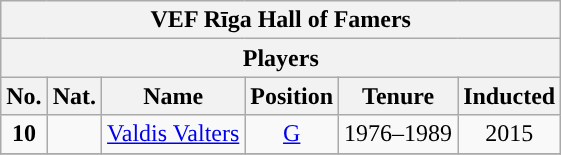<table class="wikitable sortable" style="text-align:center">
<tr>
<th colspan="6">VEF Rīga Hall of Famers</th>
</tr>
<tr>
<th colspan="6">Players</th>
</tr>
<tr>
<th>No.</th>
<th>Nat.</th>
<th>Name</th>
<th>Position</th>
<th>Tenure</th>
<th>Inducted</th>
</tr>
<tr>
<td><strong>10</strong></td>
<td></td>
<td><a href='#'>Valdis Valters</a></td>
<td><a href='#'>G</a></td>
<td>1976–1989</td>
<td>2015</td>
</tr>
<tr>
</tr>
</table>
